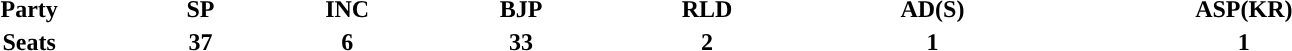<table style="width:80%; text-align:center;">
<tr>
<th><strong>Party</strong></th>
<td><strong>SP</strong></td>
<td><strong>INC</strong></td>
<td><strong>BJP</strong></td>
<td><strong>RLD</strong></td>
<td><strong>AD(S)</strong></td>
<td><strong>ASP(KR)</strong></td>
</tr>
<tr>
<th><strong>Seats</strong></th>
<td><strong>37</strong></td>
<td><strong>6</strong></td>
<td><strong>33</strong></td>
<td><strong>2</strong></td>
<td><strong>1</strong></td>
<td><strong>1</strong></td>
</tr>
</table>
